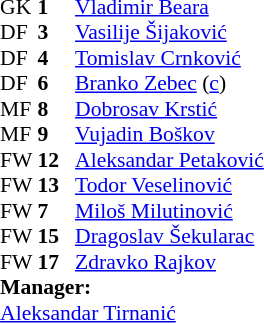<table style="font-size:90%; margin:0.2em auto;" cellspacing="0" cellpadding="0">
<tr>
<th width="25"></th>
<th width="25"></th>
</tr>
<tr>
<td>GK</td>
<td><strong>1</strong></td>
<td><a href='#'>Vladimir Beara</a></td>
</tr>
<tr>
<td>DF</td>
<td><strong>3</strong></td>
<td><a href='#'>Vasilije Šijaković</a></td>
</tr>
<tr>
<td>DF</td>
<td><strong>4</strong></td>
<td><a href='#'>Tomislav Crnković</a></td>
</tr>
<tr>
<td>DF</td>
<td><strong>6</strong></td>
<td><a href='#'>Branko Zebec</a> (<a href='#'>c</a>)</td>
</tr>
<tr>
<td>MF</td>
<td><strong>8</strong></td>
<td><a href='#'>Dobrosav Krstić</a></td>
</tr>
<tr>
<td>MF</td>
<td><strong>9</strong></td>
<td><a href='#'>Vujadin Boškov</a></td>
</tr>
<tr>
<td>FW</td>
<td><strong>12</strong></td>
<td><a href='#'>Aleksandar Petaković</a></td>
</tr>
<tr>
<td>FW</td>
<td><strong>13</strong></td>
<td><a href='#'>Todor Veselinović</a></td>
</tr>
<tr>
<td>FW</td>
<td><strong>7</strong></td>
<td><a href='#'>Miloš Milutinović</a></td>
</tr>
<tr>
<td>FW</td>
<td><strong>15</strong></td>
<td><a href='#'>Dragoslav Šekularac</a></td>
</tr>
<tr>
<td>FW</td>
<td><strong>17</strong></td>
<td><a href='#'>Zdravko Rajkov</a></td>
</tr>
<tr>
<td colspan=3><strong>Manager:</strong></td>
</tr>
<tr>
<td colspan=4><a href='#'>Aleksandar Tirnanić</a></td>
</tr>
</table>
